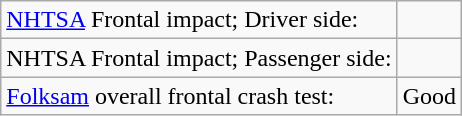<table class="wikitable">
<tr>
<td><a href='#'>NHTSA</a> Frontal impact; Driver side:</td>
<td></td>
</tr>
<tr>
<td>NHTSA Frontal impact; Passenger side:</td>
<td></td>
</tr>
<tr>
<td><a href='#'>Folksam</a> overall frontal crash test:</td>
<td>Good</td>
</tr>
</table>
